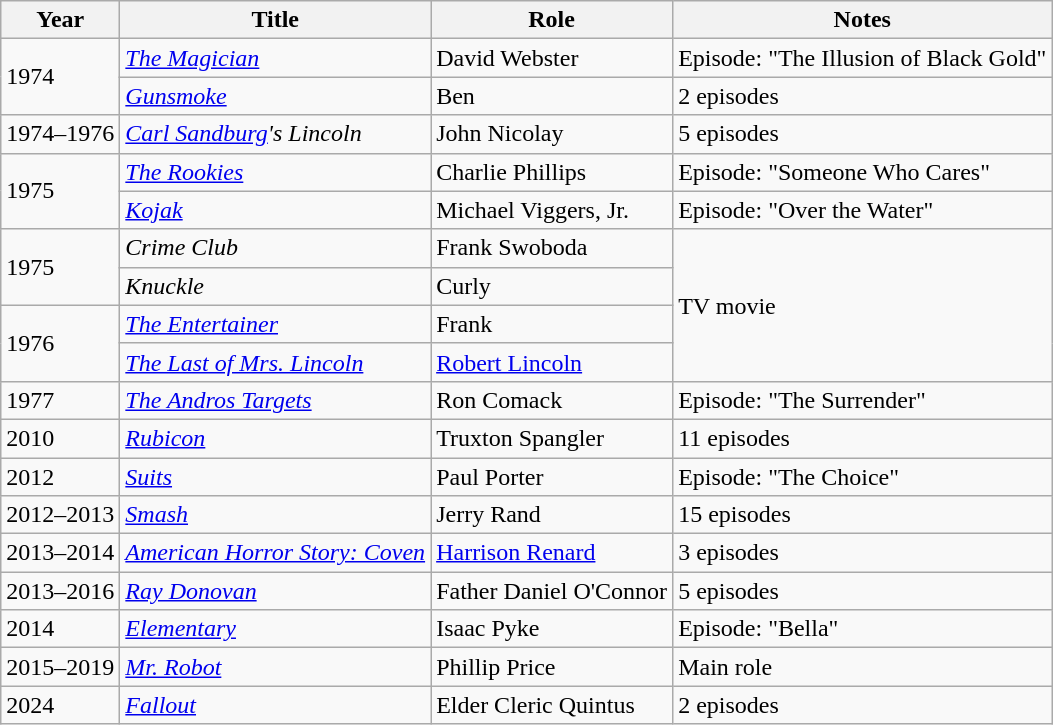<table class="wikitable">
<tr>
<th>Year</th>
<th>Title</th>
<th>Role</th>
<th>Notes</th>
</tr>
<tr>
<td rowspan="2">1974</td>
<td><em><a href='#'>The Magician</a></em></td>
<td>David Webster</td>
<td>Episode: "The Illusion of Black Gold"</td>
</tr>
<tr>
<td><em><a href='#'>Gunsmoke</a></em></td>
<td>Ben</td>
<td>2 episodes</td>
</tr>
<tr>
<td>1974–1976</td>
<td><em><a href='#'>Carl Sandburg</a>'s Lincoln</em></td>
<td>John Nicolay</td>
<td>5 episodes</td>
</tr>
<tr>
<td rowspan="2">1975</td>
<td><em><a href='#'>The Rookies</a></em></td>
<td>Charlie Phillips</td>
<td>Episode: "Someone Who Cares"</td>
</tr>
<tr>
<td><em><a href='#'>Kojak</a></em></td>
<td>Michael Viggers, Jr.</td>
<td>Episode: "Over the Water"</td>
</tr>
<tr>
<td rowspan="2">1975</td>
<td><em>Crime Club</em></td>
<td>Frank Swoboda</td>
<td rowspan=4>TV movie</td>
</tr>
<tr>
<td><em>Knuckle</em></td>
<td>Curly</td>
</tr>
<tr>
<td rowspan="2">1976</td>
<td><em><a href='#'>The Entertainer</a></em></td>
<td>Frank</td>
</tr>
<tr>
<td><em><a href='#'>The Last of Mrs. Lincoln</a></em></td>
<td><a href='#'>Robert Lincoln</a></td>
</tr>
<tr>
<td>1977</td>
<td><em><a href='#'>The Andros Targets</a></em></td>
<td>Ron Comack</td>
<td>Episode: "The Surrender"</td>
</tr>
<tr>
<td>2010</td>
<td><em><a href='#'>Rubicon</a></em></td>
<td>Truxton Spangler</td>
<td>11 episodes</td>
</tr>
<tr>
<td>2012</td>
<td><em><a href='#'>Suits</a></em></td>
<td>Paul Porter</td>
<td>Episode: "The Choice"</td>
</tr>
<tr>
<td>2012–2013</td>
<td><em><a href='#'>Smash</a></em></td>
<td>Jerry Rand</td>
<td>15 episodes</td>
</tr>
<tr>
<td>2013–2014</td>
<td><em><a href='#'>American Horror Story: Coven</a></em></td>
<td><a href='#'>Harrison Renard</a></td>
<td>3 episodes</td>
</tr>
<tr>
<td>2013–2016</td>
<td><em><a href='#'>Ray Donovan</a></em></td>
<td>Father Daniel O'Connor</td>
<td>5 episodes</td>
</tr>
<tr>
<td>2014</td>
<td><em><a href='#'>Elementary</a></em></td>
<td>Isaac Pyke</td>
<td>Episode: "Bella"</td>
</tr>
<tr>
<td>2015–2019</td>
<td><em><a href='#'>Mr. Robot</a></em></td>
<td>Phillip Price</td>
<td>Main role</td>
</tr>
<tr>
<td>2024</td>
<td><em><a href='#'>Fallout</a></em></td>
<td>Elder Cleric Quintus</td>
<td>2 episodes</td>
</tr>
</table>
